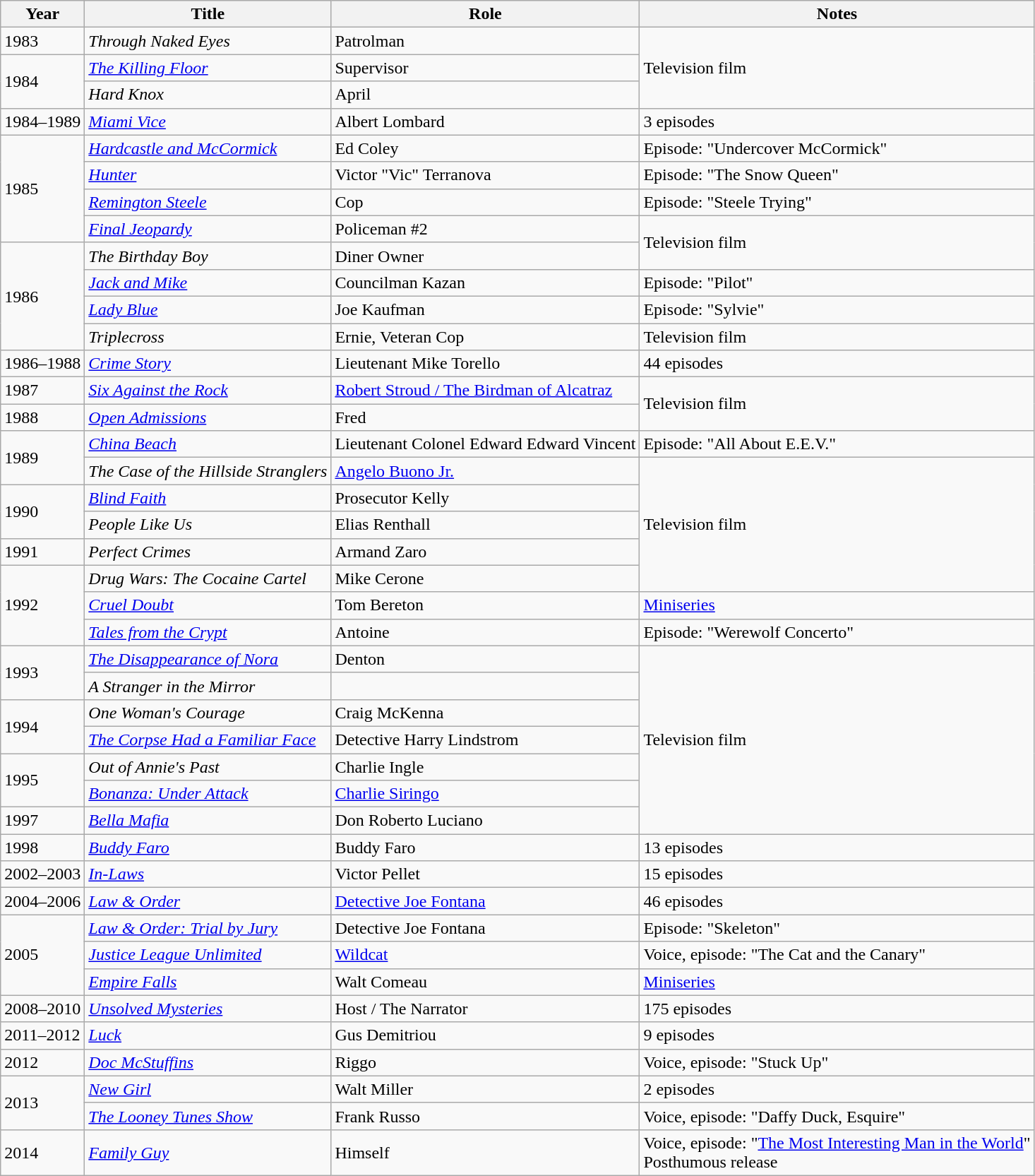<table class="wikitable sortable">
<tr>
<th>Year</th>
<th>Title</th>
<th>Role</th>
<th>Notes</th>
</tr>
<tr>
<td>1983</td>
<td><em>Through Naked Eyes</em></td>
<td>Patrolman</td>
<td rowspan=3>Television film</td>
</tr>
<tr>
<td rowspan=2>1984</td>
<td><em><a href='#'>The Killing Floor</a></em></td>
<td>Supervisor</td>
</tr>
<tr>
<td><em>Hard Knox</em></td>
<td>April</td>
</tr>
<tr>
<td>1984–1989</td>
<td><em><a href='#'>Miami Vice</a></em></td>
<td>Albert Lombard</td>
<td>3 episodes</td>
</tr>
<tr>
<td rowspan=4>1985</td>
<td><em><a href='#'>Hardcastle and McCormick</a></em></td>
<td>Ed Coley</td>
<td>Episode: "Undercover McCormick"</td>
</tr>
<tr>
<td><em><a href='#'>Hunter</a></em></td>
<td>Victor "Vic" Terranova</td>
<td>Episode: "The Snow Queen"</td>
</tr>
<tr>
<td><em><a href='#'>Remington Steele</a></em></td>
<td>Cop</td>
<td>Episode: "Steele Trying"</td>
</tr>
<tr>
<td><em><a href='#'>Final Jeopardy</a></em></td>
<td>Policeman #2</td>
<td rowspan=2>Television film</td>
</tr>
<tr>
<td rowspan=4>1986</td>
<td><em>The Birthday Boy</em></td>
<td>Diner Owner</td>
</tr>
<tr>
<td><em><a href='#'>Jack and Mike</a></em></td>
<td>Councilman Kazan</td>
<td>Episode: "Pilot"</td>
</tr>
<tr>
<td><em><a href='#'>Lady Blue</a></em></td>
<td>Joe Kaufman</td>
<td>Episode: "Sylvie"</td>
</tr>
<tr>
<td><em>Triplecross</em></td>
<td>Ernie, Veteran Cop</td>
<td>Television film</td>
</tr>
<tr>
<td>1986–1988</td>
<td><em><a href='#'>Crime Story</a></em></td>
<td>Lieutenant Mike Torello</td>
<td>44 episodes</td>
</tr>
<tr>
<td>1987</td>
<td><em><a href='#'>Six Against the Rock</a></em></td>
<td><a href='#'>Robert Stroud / The Birdman of Alcatraz</a></td>
<td rowspan=2>Television film</td>
</tr>
<tr>
<td>1988</td>
<td><em><a href='#'>Open Admissions</a></em></td>
<td>Fred</td>
</tr>
<tr>
<td rowspan=2>1989</td>
<td><em><a href='#'>China Beach</a></em></td>
<td>Lieutenant Colonel Edward Edward Vincent</td>
<td>Episode: "All About E.E.V."</td>
</tr>
<tr>
<td><em>The Case of the Hillside Stranglers</em></td>
<td><a href='#'>Angelo Buono Jr.</a></td>
<td rowspan=5>Television film</td>
</tr>
<tr>
<td rowspan=2>1990</td>
<td><em><a href='#'>Blind Faith</a></em></td>
<td>Prosecutor Kelly</td>
</tr>
<tr>
<td><em>People Like Us</em></td>
<td>Elias Renthall</td>
</tr>
<tr>
<td>1991</td>
<td><em>Perfect Crimes</em></td>
<td>Armand Zaro</td>
</tr>
<tr>
<td rowspan=3>1992</td>
<td><em>Drug Wars: The Cocaine Cartel</em></td>
<td>Mike Cerone</td>
</tr>
<tr>
<td><em><a href='#'>Cruel Doubt</a></em></td>
<td>Tom Bereton</td>
<td><a href='#'>Miniseries</a></td>
</tr>
<tr>
<td><em><a href='#'>Tales from the Crypt</a></em></td>
<td>Antoine</td>
<td>Episode: "Werewolf Concerto"</td>
</tr>
<tr>
<td rowspan=2>1993</td>
<td><em><a href='#'>The Disappearance of Nora</a></em></td>
<td>Denton</td>
<td rowspan=7>Television film</td>
</tr>
<tr>
<td><em>A Stranger in the Mirror</em></td>
<td></td>
</tr>
<tr>
<td rowspan=2>1994</td>
<td><em>One Woman's Courage</em></td>
<td>Craig McKenna</td>
</tr>
<tr>
<td><em><a href='#'>The Corpse Had a Familiar Face</a></em></td>
<td>Detective Harry Lindstrom</td>
</tr>
<tr>
<td rowspan=2>1995</td>
<td><em>Out of Annie's Past</em></td>
<td>Charlie Ingle</td>
</tr>
<tr>
<td><em><a href='#'>Bonanza: Under Attack</a></em></td>
<td><a href='#'>Charlie Siringo</a></td>
</tr>
<tr>
<td>1997</td>
<td><em><a href='#'>Bella Mafia</a></em></td>
<td>Don Roberto Luciano</td>
</tr>
<tr>
<td>1998</td>
<td><em><a href='#'>Buddy Faro</a></em></td>
<td>Buddy Faro</td>
<td>13 episodes</td>
</tr>
<tr>
<td>2002–2003</td>
<td><em><a href='#'>In-Laws</a></em></td>
<td>Victor Pellet</td>
<td>15 episodes</td>
</tr>
<tr>
<td>2004–2006</td>
<td><em><a href='#'>Law & Order</a></em></td>
<td><a href='#'>Detective Joe Fontana</a></td>
<td>46 episodes</td>
</tr>
<tr>
<td rowspan=3>2005</td>
<td><em><a href='#'>Law & Order: Trial by Jury</a></em></td>
<td>Detective Joe Fontana</td>
<td>Episode: "Skeleton"</td>
</tr>
<tr>
<td><em><a href='#'>Justice League Unlimited</a></em></td>
<td><a href='#'>Wildcat</a></td>
<td>Voice, episode: "The Cat and the Canary"</td>
</tr>
<tr>
<td><em><a href='#'>Empire Falls</a></em></td>
<td>Walt Comeau</td>
<td><a href='#'>Miniseries</a></td>
</tr>
<tr>
<td>2008–2010</td>
<td><em><a href='#'>Unsolved Mysteries</a></em></td>
<td>Host / The Narrator</td>
<td>175 episodes</td>
</tr>
<tr>
<td>2011–2012</td>
<td><em><a href='#'>Luck</a></em></td>
<td>Gus Demitriou</td>
<td>9 episodes</td>
</tr>
<tr>
<td>2012</td>
<td><em><a href='#'>Doc McStuffins</a></em></td>
<td>Riggo</td>
<td>Voice, episode: "Stuck Up"</td>
</tr>
<tr>
<td rowspan=2>2013</td>
<td><em><a href='#'>New Girl</a></em></td>
<td>Walt Miller</td>
<td>2 episodes</td>
</tr>
<tr>
<td><em><a href='#'>The Looney Tunes Show</a></em></td>
<td>Frank Russo</td>
<td>Voice, episode: "Daffy Duck, Esquire"</td>
</tr>
<tr>
<td>2014</td>
<td><em><a href='#'>Family Guy</a></em></td>
<td>Himself</td>
<td>Voice, episode: "<a href='#'>The Most Interesting Man in the World</a>" <br>Posthumous release</td>
</tr>
</table>
